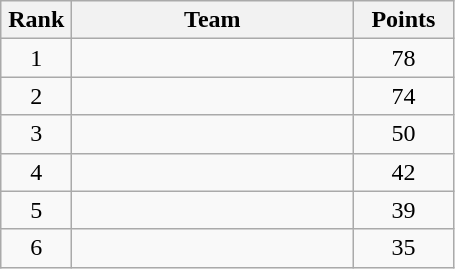<table class="wikitable" style="text-align:center;">
<tr>
<th width=40>Rank</th>
<th width=180>Team</th>
<th width=60>Points</th>
</tr>
<tr>
<td>1</td>
<td align=left></td>
<td>78</td>
</tr>
<tr>
<td>2</td>
<td align=left></td>
<td>74</td>
</tr>
<tr>
<td>3</td>
<td align=left></td>
<td>50</td>
</tr>
<tr>
<td>4</td>
<td align=left></td>
<td>42</td>
</tr>
<tr>
<td>5</td>
<td align=left></td>
<td>39</td>
</tr>
<tr>
<td>6</td>
<td align=left></td>
<td>35</td>
</tr>
</table>
